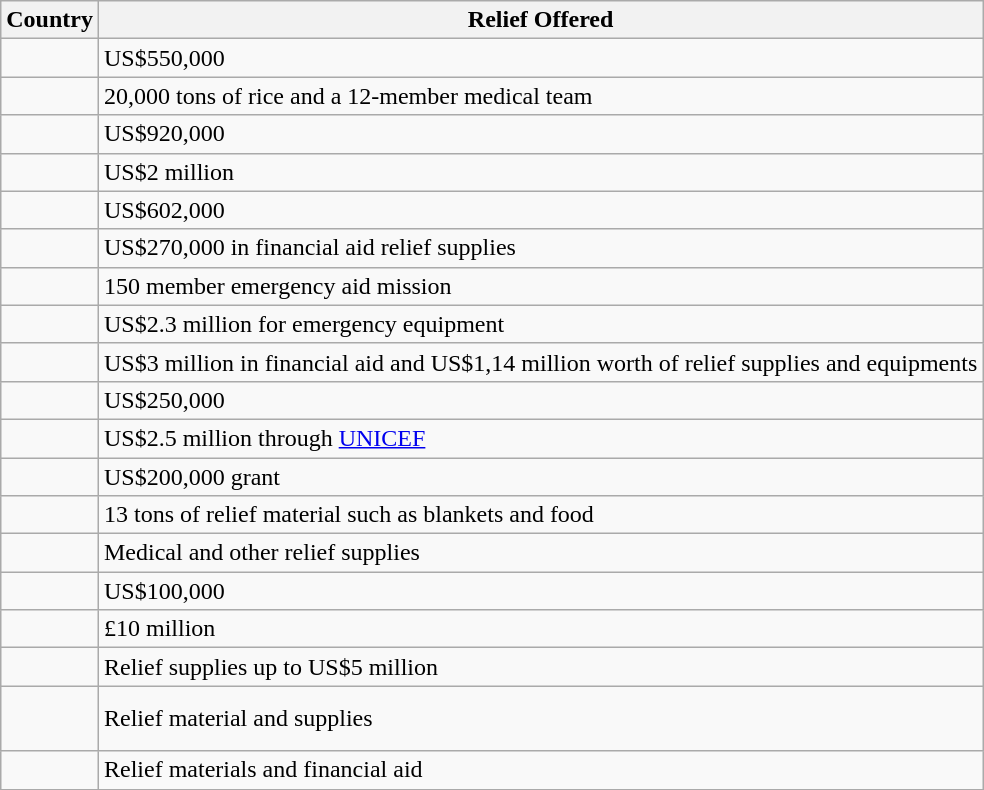<table class="wikitable">
<tr>
<th>Country</th>
<th>Relief Offered</th>
</tr>
<tr>
<td></td>
<td>US$550,000</td>
</tr>
<tr>
<td></td>
<td>20,000 tons of rice and a 12-member medical team</td>
</tr>
<tr>
<td></td>
<td>US$920,000</td>
</tr>
<tr>
<td></td>
<td>US$2 million</td>
</tr>
<tr>
<td></td>
<td>US$602,000</td>
</tr>
<tr>
<td></td>
<td>US$270,000 in financial aid relief supplies</td>
</tr>
<tr>
<td></td>
<td>150 member emergency aid mission</td>
</tr>
<tr>
<td></td>
<td>US$2.3 million for emergency equipment</td>
</tr>
<tr>
<td></td>
<td>US$3 million in financial aid and US$1,14 million worth of relief supplies and equipments</td>
</tr>
<tr>
<td></td>
<td>US$250,000</td>
</tr>
<tr>
<td></td>
<td>US$2.5 million through <a href='#'>UNICEF</a></td>
</tr>
<tr>
<td></td>
<td>US$200,000 grant</td>
</tr>
<tr>
<td></td>
<td>13 tons of relief material such as blankets and food</td>
</tr>
<tr>
<td></td>
<td>Medical and other relief supplies</td>
</tr>
<tr>
<td></td>
<td>US$100,000</td>
</tr>
<tr>
<td></td>
<td>£10 million</td>
</tr>
<tr>
<td></td>
<td>Relief supplies up to US$5 million</td>
</tr>
<tr>
<td><br><br></td>
<td>Relief material and supplies</td>
</tr>
<tr>
<td></td>
<td>Relief materials and financial aid</td>
</tr>
</table>
